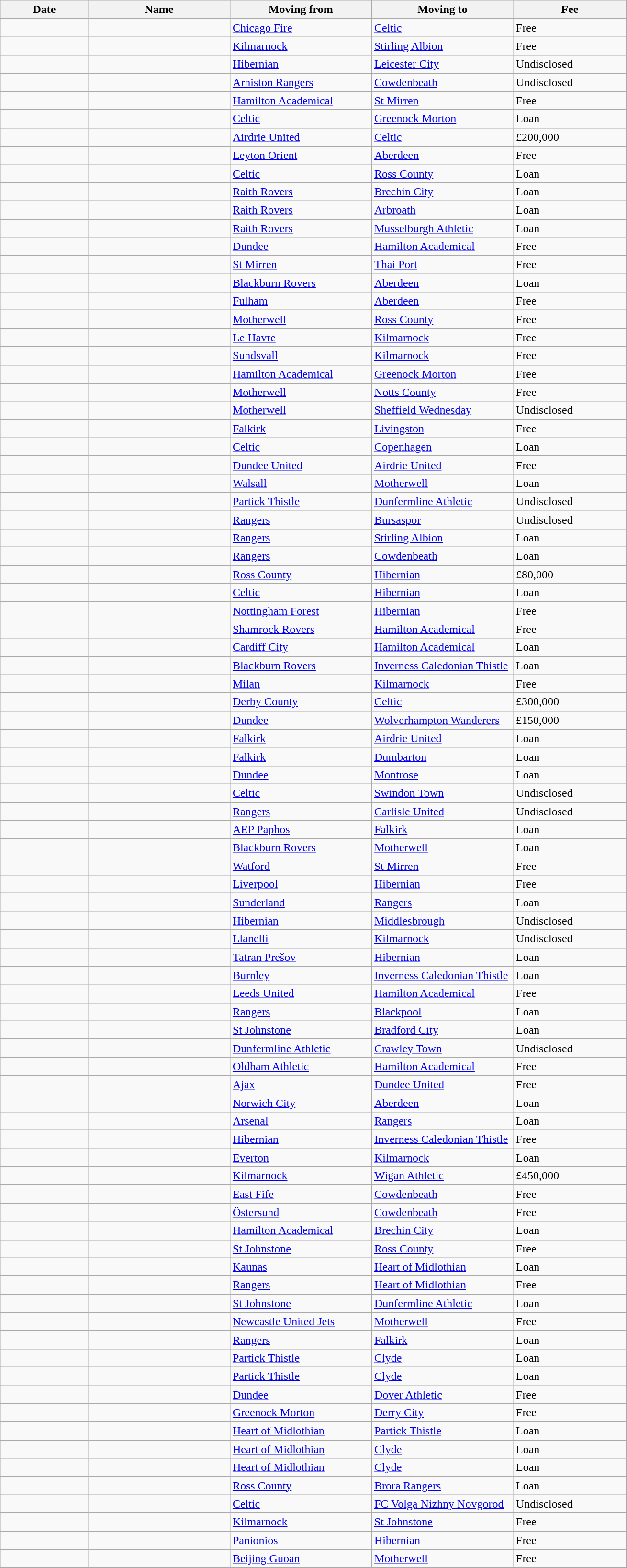<table class="wikitable sortable">
<tr>
<th width=115>Date</th>
<th width=190>Name</th>
<th width=190>Moving from</th>
<th width=190>Moving to</th>
<th width=150>Fee</th>
</tr>
<tr>
<td></td>
<td></td>
<td><a href='#'>Chicago Fire</a></td>
<td><a href='#'>Celtic</a></td>
<td>Free</td>
</tr>
<tr>
<td></td>
<td></td>
<td><a href='#'>Kilmarnock</a></td>
<td><a href='#'>Stirling Albion</a></td>
<td>Free</td>
</tr>
<tr>
<td></td>
<td></td>
<td><a href='#'>Hibernian</a></td>
<td><a href='#'>Leicester City</a></td>
<td>Undisclosed</td>
</tr>
<tr>
<td></td>
<td></td>
<td><a href='#'>Arniston Rangers</a></td>
<td><a href='#'>Cowdenbeath</a></td>
<td>Undisclosed</td>
</tr>
<tr>
<td></td>
<td></td>
<td><a href='#'>Hamilton Academical</a></td>
<td><a href='#'>St Mirren</a></td>
<td>Free</td>
</tr>
<tr>
<td></td>
<td></td>
<td><a href='#'>Celtic</a></td>
<td><a href='#'>Greenock Morton</a></td>
<td>Loan</td>
</tr>
<tr>
<td></td>
<td></td>
<td><a href='#'>Airdrie United</a></td>
<td><a href='#'>Celtic</a></td>
<td>£200,000</td>
</tr>
<tr>
<td></td>
<td></td>
<td><a href='#'>Leyton Orient</a></td>
<td><a href='#'>Aberdeen</a></td>
<td>Free</td>
</tr>
<tr>
<td></td>
<td></td>
<td><a href='#'>Celtic</a></td>
<td><a href='#'>Ross County</a></td>
<td>Loan</td>
</tr>
<tr>
<td></td>
<td></td>
<td><a href='#'>Raith Rovers</a></td>
<td><a href='#'>Brechin City</a></td>
<td>Loan</td>
</tr>
<tr>
<td></td>
<td></td>
<td><a href='#'>Raith Rovers</a></td>
<td><a href='#'>Arbroath</a></td>
<td>Loan</td>
</tr>
<tr>
<td></td>
<td></td>
<td><a href='#'>Raith Rovers</a></td>
<td><a href='#'>Musselburgh Athletic</a></td>
<td>Loan</td>
</tr>
<tr>
<td></td>
<td></td>
<td><a href='#'>Dundee</a></td>
<td><a href='#'>Hamilton Academical</a></td>
<td>Free</td>
</tr>
<tr>
<td></td>
<td></td>
<td><a href='#'>St Mirren</a></td>
<td><a href='#'>Thai Port</a></td>
<td>Free</td>
</tr>
<tr>
<td></td>
<td></td>
<td><a href='#'>Blackburn Rovers</a></td>
<td><a href='#'>Aberdeen</a></td>
<td>Loan</td>
</tr>
<tr>
<td></td>
<td></td>
<td><a href='#'>Fulham</a></td>
<td><a href='#'>Aberdeen</a></td>
<td>Free</td>
</tr>
<tr>
<td></td>
<td></td>
<td><a href='#'>Motherwell</a></td>
<td><a href='#'>Ross County</a></td>
<td>Free</td>
</tr>
<tr>
<td></td>
<td></td>
<td><a href='#'>Le Havre</a></td>
<td><a href='#'>Kilmarnock</a></td>
<td>Free</td>
</tr>
<tr>
<td></td>
<td></td>
<td><a href='#'>Sundsvall</a></td>
<td><a href='#'>Kilmarnock</a></td>
<td>Free</td>
</tr>
<tr>
<td></td>
<td></td>
<td><a href='#'>Hamilton Academical</a></td>
<td><a href='#'>Greenock Morton</a></td>
<td>Free</td>
</tr>
<tr>
<td></td>
<td></td>
<td><a href='#'>Motherwell</a></td>
<td><a href='#'>Notts County</a></td>
<td>Free</td>
</tr>
<tr>
<td></td>
<td></td>
<td><a href='#'>Motherwell</a></td>
<td><a href='#'>Sheffield Wednesday</a></td>
<td>Undisclosed</td>
</tr>
<tr>
<td></td>
<td></td>
<td><a href='#'>Falkirk</a></td>
<td><a href='#'>Livingston</a></td>
<td>Free</td>
</tr>
<tr>
<td></td>
<td></td>
<td><a href='#'>Celtic</a></td>
<td><a href='#'>Copenhagen</a></td>
<td>Loan</td>
</tr>
<tr>
<td></td>
<td></td>
<td><a href='#'>Dundee United</a></td>
<td><a href='#'>Airdrie United</a></td>
<td>Free</td>
</tr>
<tr>
<td></td>
<td></td>
<td><a href='#'>Walsall</a></td>
<td><a href='#'>Motherwell</a></td>
<td>Loan</td>
</tr>
<tr>
<td></td>
<td></td>
<td><a href='#'>Partick Thistle</a></td>
<td><a href='#'>Dunfermline Athletic</a></td>
<td>Undisclosed</td>
</tr>
<tr>
<td></td>
<td></td>
<td><a href='#'>Rangers</a></td>
<td><a href='#'>Bursaspor</a></td>
<td>Undisclosed</td>
</tr>
<tr>
<td></td>
<td></td>
<td><a href='#'>Rangers</a></td>
<td><a href='#'>Stirling Albion</a></td>
<td>Loan</td>
</tr>
<tr>
<td></td>
<td></td>
<td><a href='#'>Rangers</a></td>
<td><a href='#'>Cowdenbeath</a></td>
<td>Loan</td>
</tr>
<tr>
<td></td>
<td></td>
<td><a href='#'>Ross County</a></td>
<td><a href='#'>Hibernian</a></td>
<td>£80,000</td>
</tr>
<tr>
<td></td>
<td></td>
<td><a href='#'>Celtic</a></td>
<td><a href='#'>Hibernian</a></td>
<td>Loan</td>
</tr>
<tr>
<td></td>
<td></td>
<td><a href='#'>Nottingham Forest</a></td>
<td><a href='#'>Hibernian</a></td>
<td>Free</td>
</tr>
<tr>
<td></td>
<td></td>
<td><a href='#'>Shamrock Rovers</a></td>
<td><a href='#'>Hamilton Academical</a></td>
<td>Free</td>
</tr>
<tr>
<td></td>
<td></td>
<td><a href='#'>Cardiff City</a></td>
<td><a href='#'>Hamilton Academical</a></td>
<td>Loan</td>
</tr>
<tr>
<td></td>
<td></td>
<td><a href='#'>Blackburn Rovers</a></td>
<td><a href='#'>Inverness Caledonian Thistle</a></td>
<td>Loan</td>
</tr>
<tr>
<td></td>
<td></td>
<td><a href='#'>Milan</a></td>
<td><a href='#'>Kilmarnock</a></td>
<td>Free</td>
</tr>
<tr>
<td></td>
<td></td>
<td><a href='#'>Derby County</a></td>
<td><a href='#'>Celtic</a></td>
<td>£300,000</td>
</tr>
<tr>
<td></td>
<td></td>
<td><a href='#'>Dundee</a></td>
<td><a href='#'>Wolverhampton Wanderers</a></td>
<td>£150,000</td>
</tr>
<tr>
<td></td>
<td></td>
<td><a href='#'>Falkirk</a></td>
<td><a href='#'>Airdrie United</a></td>
<td>Loan</td>
</tr>
<tr>
<td></td>
<td></td>
<td><a href='#'>Falkirk</a></td>
<td><a href='#'>Dumbarton</a></td>
<td>Loan</td>
</tr>
<tr>
<td></td>
<td></td>
<td><a href='#'>Dundee</a></td>
<td><a href='#'>Montrose</a></td>
<td>Loan</td>
</tr>
<tr>
<td></td>
<td></td>
<td><a href='#'>Celtic</a></td>
<td><a href='#'>Swindon Town</a></td>
<td>Undisclosed</td>
</tr>
<tr>
<td></td>
<td></td>
<td><a href='#'>Rangers</a></td>
<td><a href='#'>Carlisle United</a></td>
<td>Undisclosed</td>
</tr>
<tr>
<td></td>
<td></td>
<td><a href='#'>AEP Paphos</a></td>
<td><a href='#'>Falkirk</a></td>
<td>Loan</td>
</tr>
<tr>
<td></td>
<td></td>
<td><a href='#'>Blackburn Rovers</a></td>
<td><a href='#'>Motherwell</a></td>
<td>Loan</td>
</tr>
<tr>
<td></td>
<td></td>
<td><a href='#'>Watford</a></td>
<td><a href='#'>St Mirren</a></td>
<td>Free</td>
</tr>
<tr>
<td></td>
<td></td>
<td><a href='#'>Liverpool</a></td>
<td><a href='#'>Hibernian</a></td>
<td>Free</td>
</tr>
<tr>
<td></td>
<td></td>
<td><a href='#'>Sunderland</a></td>
<td><a href='#'>Rangers</a></td>
<td>Loan</td>
</tr>
<tr>
<td></td>
<td></td>
<td><a href='#'>Hibernian</a></td>
<td><a href='#'>Middlesbrough</a></td>
<td>Undisclosed</td>
</tr>
<tr>
<td></td>
<td></td>
<td><a href='#'>Llanelli</a></td>
<td><a href='#'>Kilmarnock</a></td>
<td>Undisclosed</td>
</tr>
<tr>
<td></td>
<td></td>
<td><a href='#'>Tatran Prešov</a></td>
<td><a href='#'>Hibernian</a></td>
<td>Loan</td>
</tr>
<tr>
<td></td>
<td></td>
<td><a href='#'>Burnley</a></td>
<td><a href='#'>Inverness Caledonian Thistle</a></td>
<td>Loan</td>
</tr>
<tr>
<td></td>
<td></td>
<td><a href='#'>Leeds United</a></td>
<td><a href='#'>Hamilton Academical</a></td>
<td>Free</td>
</tr>
<tr>
<td></td>
<td></td>
<td><a href='#'>Rangers</a></td>
<td><a href='#'>Blackpool</a></td>
<td>Loan</td>
</tr>
<tr>
<td></td>
<td></td>
<td><a href='#'>St Johnstone</a></td>
<td><a href='#'>Bradford City</a></td>
<td>Loan</td>
</tr>
<tr>
<td></td>
<td></td>
<td><a href='#'>Dunfermline Athletic</a></td>
<td><a href='#'>Crawley Town</a></td>
<td>Undisclosed</td>
</tr>
<tr>
<td></td>
<td></td>
<td><a href='#'>Oldham Athletic</a></td>
<td><a href='#'>Hamilton Academical</a></td>
<td>Free</td>
</tr>
<tr>
<td></td>
<td></td>
<td><a href='#'>Ajax</a></td>
<td><a href='#'>Dundee United</a></td>
<td>Free</td>
</tr>
<tr>
<td></td>
<td></td>
<td><a href='#'>Norwich City</a></td>
<td><a href='#'>Aberdeen</a></td>
<td>Loan</td>
</tr>
<tr>
<td></td>
<td></td>
<td><a href='#'>Arsenal</a></td>
<td><a href='#'>Rangers</a></td>
<td>Loan</td>
</tr>
<tr>
<td></td>
<td></td>
<td><a href='#'>Hibernian</a></td>
<td><a href='#'>Inverness Caledonian Thistle</a></td>
<td>Free</td>
</tr>
<tr>
<td></td>
<td></td>
<td><a href='#'>Everton</a></td>
<td><a href='#'>Kilmarnock</a></td>
<td>Loan</td>
</tr>
<tr>
<td></td>
<td></td>
<td><a href='#'>Kilmarnock</a></td>
<td><a href='#'>Wigan Athletic</a></td>
<td>£450,000</td>
</tr>
<tr>
<td></td>
<td></td>
<td><a href='#'>East Fife</a></td>
<td><a href='#'>Cowdenbeath</a></td>
<td>Free</td>
</tr>
<tr>
<td></td>
<td></td>
<td><a href='#'>Östersund</a></td>
<td><a href='#'>Cowdenbeath</a></td>
<td>Free</td>
</tr>
<tr>
<td></td>
<td></td>
<td><a href='#'>Hamilton Academical</a></td>
<td><a href='#'>Brechin City</a></td>
<td>Loan</td>
</tr>
<tr>
<td></td>
<td></td>
<td><a href='#'>St Johnstone</a></td>
<td><a href='#'>Ross County</a></td>
<td>Free</td>
</tr>
<tr>
<td></td>
<td></td>
<td><a href='#'>Kaunas</a></td>
<td><a href='#'>Heart of Midlothian</a></td>
<td>Loan</td>
</tr>
<tr>
<td></td>
<td></td>
<td><a href='#'>Rangers</a></td>
<td><a href='#'>Heart of Midlothian</a></td>
<td>Free</td>
</tr>
<tr>
<td></td>
<td></td>
<td><a href='#'>St Johnstone</a></td>
<td><a href='#'>Dunfermline Athletic</a></td>
<td>Loan</td>
</tr>
<tr>
<td></td>
<td></td>
<td><a href='#'>Newcastle United Jets</a></td>
<td><a href='#'>Motherwell</a></td>
<td>Free</td>
</tr>
<tr>
<td></td>
<td></td>
<td><a href='#'>Rangers</a></td>
<td><a href='#'>Falkirk</a></td>
<td>Loan</td>
</tr>
<tr>
<td></td>
<td></td>
<td><a href='#'>Partick Thistle</a></td>
<td><a href='#'>Clyde</a></td>
<td>Loan</td>
</tr>
<tr>
<td></td>
<td></td>
<td><a href='#'>Partick Thistle</a></td>
<td><a href='#'>Clyde</a></td>
<td>Loan</td>
</tr>
<tr>
<td></td>
<td></td>
<td><a href='#'>Dundee</a></td>
<td><a href='#'>Dover Athletic</a></td>
<td>Free</td>
</tr>
<tr>
<td></td>
<td></td>
<td><a href='#'>Greenock Morton</a></td>
<td><a href='#'>Derry City</a></td>
<td>Free</td>
</tr>
<tr>
<td></td>
<td></td>
<td><a href='#'>Heart of Midlothian</a></td>
<td><a href='#'>Partick Thistle</a></td>
<td>Loan</td>
</tr>
<tr>
<td></td>
<td></td>
<td><a href='#'>Heart of Midlothian</a></td>
<td><a href='#'>Clyde</a></td>
<td>Loan</td>
</tr>
<tr>
<td></td>
<td></td>
<td><a href='#'>Heart of Midlothian</a></td>
<td><a href='#'>Clyde</a></td>
<td>Loan</td>
</tr>
<tr>
<td></td>
<td></td>
<td><a href='#'>Ross County</a></td>
<td><a href='#'>Brora Rangers</a></td>
<td>Loan</td>
</tr>
<tr>
<td></td>
<td></td>
<td><a href='#'>Celtic</a></td>
<td><a href='#'>FC Volga Nizhny Novgorod</a></td>
<td>Undisclosed</td>
</tr>
<tr>
<td></td>
<td></td>
<td><a href='#'>Kilmarnock</a></td>
<td><a href='#'>St Johnstone</a></td>
<td>Free</td>
</tr>
<tr>
<td></td>
<td></td>
<td><a href='#'>Panionios</a></td>
<td><a href='#'>Hibernian</a></td>
<td>Free</td>
</tr>
<tr>
<td></td>
<td></td>
<td><a href='#'>Beijing Guoan</a></td>
<td><a href='#'>Motherwell</a></td>
<td>Free</td>
</tr>
<tr>
</tr>
</table>
